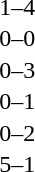<table cellspacing=1 width=70%>
<tr>
<th width=25%></th>
<th width=30%></th>
<th width=15%></th>
<th width=30%></th>
</tr>
<tr>
<td></td>
<td align=right></td>
<td align=center>1–4</td>
<td></td>
</tr>
<tr>
<td></td>
<td align=right></td>
<td align=center>0–0</td>
<td></td>
</tr>
<tr>
<td></td>
<td align=right></td>
<td align=center>0–3</td>
<td></td>
</tr>
<tr>
<td></td>
<td align=right></td>
<td align=center>0–1</td>
<td></td>
</tr>
<tr>
<td></td>
<td align=right></td>
<td align=center>0–2</td>
<td></td>
</tr>
<tr>
<td></td>
<td align=right></td>
<td align=center>5–1</td>
<td></td>
</tr>
</table>
